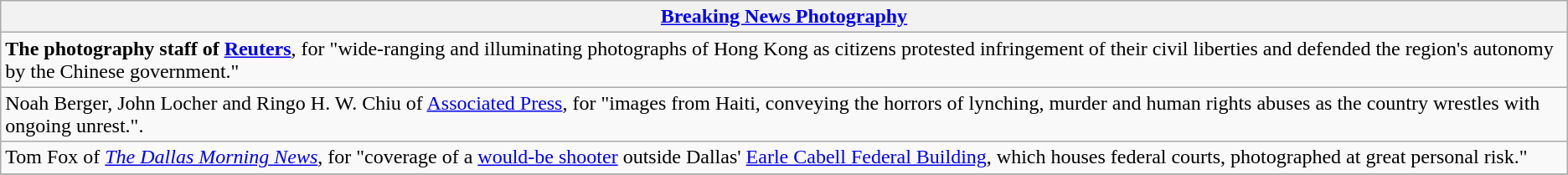<table class="wikitable" style="float:left; float:none;">
<tr>
<th><a href='#'>Breaking News Photography</a></th>
</tr>
<tr>
<td><strong>The photography staff of <a href='#'>Reuters</a></strong>, for "wide-ranging and illuminating photographs of Hong Kong as citizens protested infringement of their civil liberties and defended the region's autonomy by the Chinese government."</td>
</tr>
<tr>
<td>Noah Berger, John Locher and Ringo H. W. Chiu of <a href='#'>Associated Press</a>, for "images from Haiti, conveying the horrors of lynching, murder and human rights abuses as the country wrestles with ongoing unrest.".</td>
</tr>
<tr>
<td>Tom Fox of <em><a href='#'>The Dallas Morning News</a></em>, for "coverage of a <a href='#'>would-be shooter</a> outside Dallas' <a href='#'>Earle Cabell Federal Building</a>, which houses federal courts, photographed at great personal risk."</td>
</tr>
<tr>
</tr>
</table>
